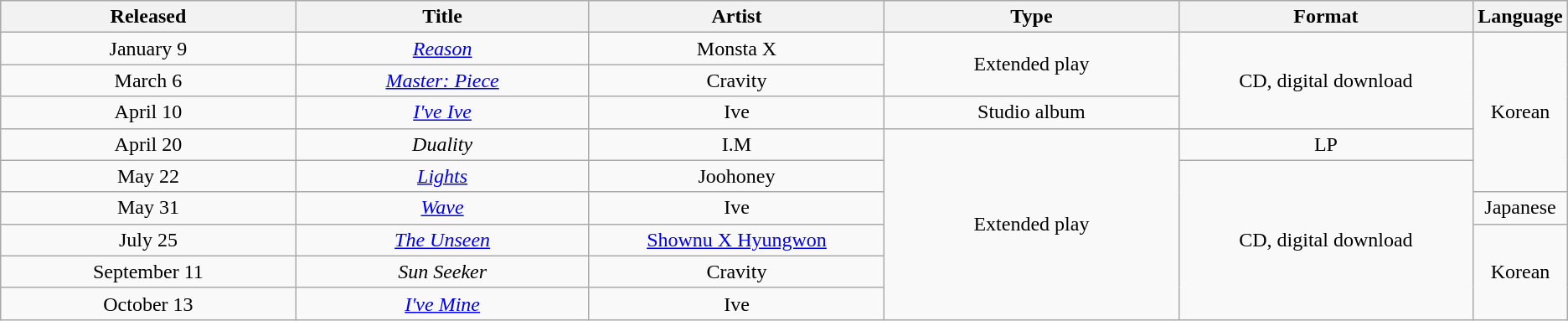<table class="wikitable" style="text-align: center;">
<tr>
<th style="width:20%;">Released</th>
<th style="width:20%;">Title</th>
<th style="width:20%;">Artist</th>
<th style="width:20%;">Type</th>
<th style="width:20%;">Format</th>
<th style="width:20%;">Language</th>
</tr>
<tr>
<td>January 9</td>
<td><em><a href='#'>Reason</a></em></td>
<td>Monsta X</td>
<td rowspan="2">Extended play</td>
<td rowspan="3">CD, digital download</td>
<td rowspan="5">Korean</td>
</tr>
<tr>
<td>March 6</td>
<td><em><a href='#'>Master: Piece</a></em></td>
<td>Cravity</td>
</tr>
<tr>
<td>April 10</td>
<td><em><a href='#'>I've Ive</a></em></td>
<td>Ive</td>
<td>Studio album</td>
</tr>
<tr>
<td>April 20</td>
<td><em>Duality</em></td>
<td>I.M</td>
<td rowspan="6">Extended play</td>
<td>LP</td>
</tr>
<tr>
<td>May 22</td>
<td><em><a href='#'>Lights</a></em></td>
<td>Joohoney</td>
<td rowspan="5">CD, digital download</td>
</tr>
<tr>
<td>May 31</td>
<td><em><a href='#'>Wave</a></em></td>
<td>Ive</td>
<td>Japanese</td>
</tr>
<tr>
<td>July 25</td>
<td><em><a href='#'>The Unseen</a></em></td>
<td><a href='#'>Shownu X Hyungwon</a></td>
<td rowspan="3">Korean</td>
</tr>
<tr>
<td>September 11</td>
<td><em>Sun Seeker</em></td>
<td>Cravity</td>
</tr>
<tr>
<td>October 13</td>
<td><em><a href='#'>I've Mine</a></em></td>
<td>Ive</td>
</tr>
</table>
